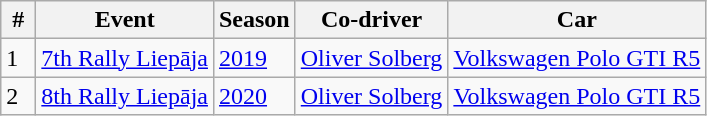<table class="wikitable">
<tr>
<th> # </th>
<th>Event</th>
<th>Season</th>
<th>Co-driver</th>
<th>Car</th>
</tr>
<tr>
<td>1</td>
<td> <a href='#'>7th Rally Liepāja</a></td>
<td><a href='#'>2019</a></td>
<td> <a href='#'>Oliver Solberg</a></td>
<td><a href='#'>Volkswagen Polo GTI R5</a></td>
</tr>
<tr>
<td>2</td>
<td> <a href='#'>8th Rally Liepāja</a></td>
<td><a href='#'>2020</a></td>
<td> <a href='#'>Oliver Solberg</a></td>
<td><a href='#'>Volkswagen Polo GTI R5</a></td>
</tr>
</table>
